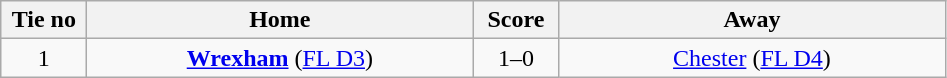<table class="wikitable" style="text-align:center">
<tr>
<th width=50>Tie no</th>
<th width=250>Home</th>
<th width=50>Score</th>
<th width=250>Away</th>
</tr>
<tr>
<td>1</td>
<td><strong><a href='#'>Wrexham</a></strong> (<a href='#'>FL D3</a>)</td>
<td>1–0</td>
<td><a href='#'>Chester</a> (<a href='#'>FL D4</a>)</td>
</tr>
</table>
